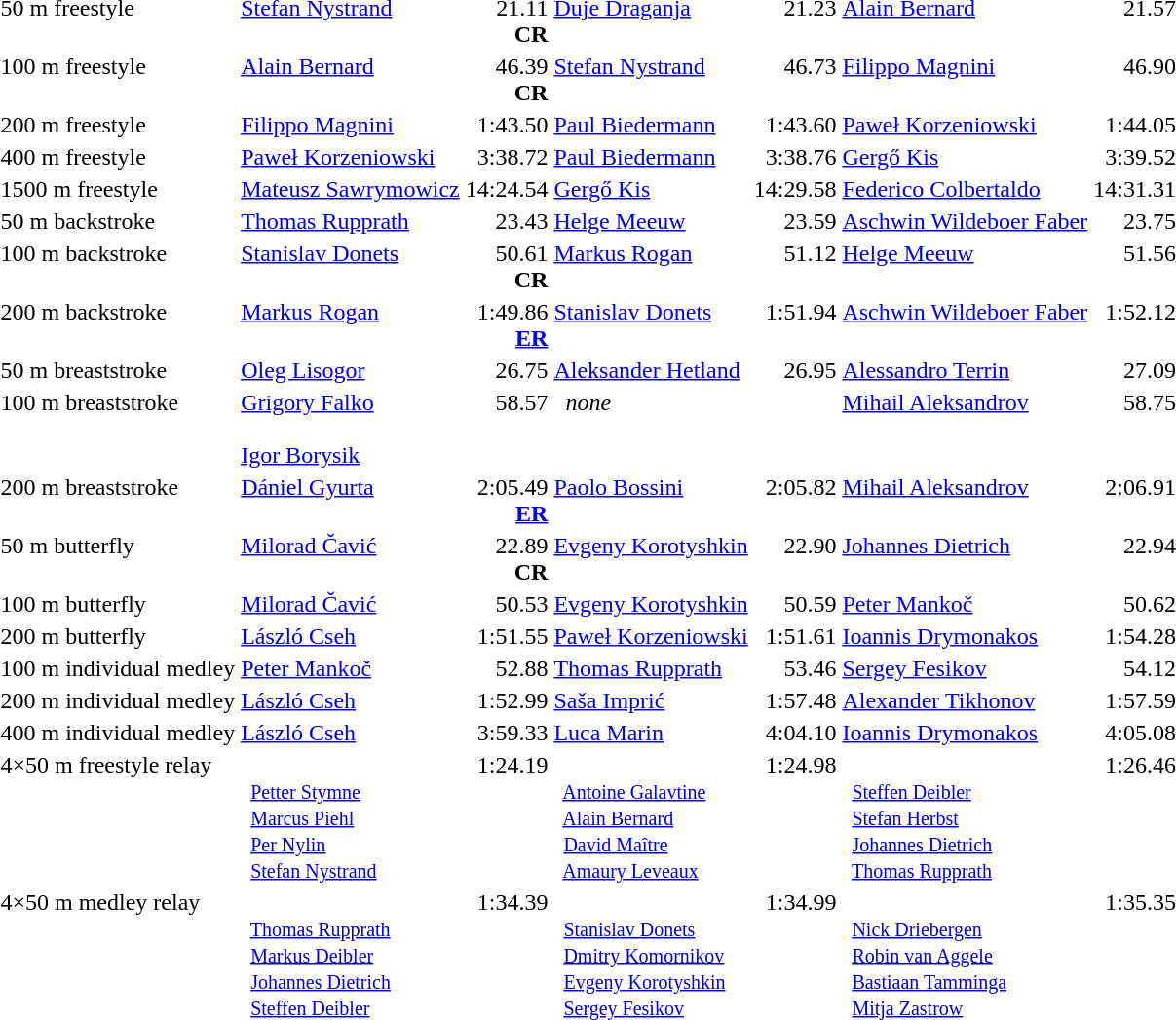<table>
<tr valign="top">
<td>50 m freestyle</td>
<td><a href='#'>Stefan Nystrand</a> <br><small></small></td>
<td align="right">21.11<br><strong>CR</strong></td>
<td><a href='#'>Duje Draganja</a><br><small></small></td>
<td align="right">21.23</td>
<td><a href='#'>Alain Bernard</a> <br><small></small></td>
<td align="right">21.57</td>
</tr>
<tr valign="top">
<td>100 m freestyle</td>
<td><a href='#'>Alain Bernard</a> <br><small></small></td>
<td align="right">46.39<br><strong>CR</strong></td>
<td><a href='#'>Stefan Nystrand</a> <br><small></small></td>
<td align="right">46.73</td>
<td><a href='#'>Filippo Magnini</a> <br><small></small></td>
<td align="right">46.90</td>
</tr>
<tr valign="top">
<td>200 m freestyle</td>
<td><a href='#'>Filippo Magnini</a> <br><small></small></td>
<td align="right">1:43.50</td>
<td><a href='#'>Paul Biedermann</a> <br><small></small></td>
<td align="right">1:43.60</td>
<td><a href='#'>Paweł Korzeniowski</a> <br><small></small></td>
<td align="right">1:44.05</td>
</tr>
<tr valign="top">
<td>400 m freestyle</td>
<td><a href='#'>Paweł Korzeniowski</a> <br><small></small></td>
<td align="right">3:38.72</td>
<td><a href='#'>Paul Biedermann</a> <br><small></small></td>
<td align="right">3:38.76</td>
<td><a href='#'>Gergő Kis</a> <br><small></small></td>
<td align="right">3:39.52</td>
</tr>
<tr valign="top">
<td>1500 m freestyle</td>
<td><a href='#'>Mateusz Sawrymowicz</a> <br><small></small></td>
<td align="right">14:24.54</td>
<td><a href='#'>Gergő Kis</a> <br><small></small></td>
<td align="right">14:29.58</td>
<td><a href='#'>Federico Colbertaldo</a> <br><small></small></td>
<td align="right">14:31.31</td>
</tr>
<tr valign="top">
<td>50 m backstroke</td>
<td><a href='#'>Thomas Rupprath</a> <br><small></small></td>
<td align="right">23.43</td>
<td><a href='#'>Helge Meeuw</a>  <br><small></small></td>
<td align="right">23.59</td>
<td><a href='#'>Aschwin Wildeboer Faber</a> <br><small></small></td>
<td align="right">23.75</td>
</tr>
<tr valign="top">
<td>100 m backstroke</td>
<td><a href='#'>Stanislav Donets</a> <br><small></small></td>
<td align="right">50.61<br> <strong>CR</strong></td>
<td><a href='#'>Markus Rogan</a> <br><small></small></td>
<td align="right">51.12</td>
<td><a href='#'>Helge Meeuw</a> <br><small></small></td>
<td align="right">51.56</td>
</tr>
<tr valign="top">
<td>200 m backstroke</td>
<td><a href='#'>Markus Rogan</a> <br><small></small></td>
<td align="right">1:49.86<br> <strong><a href='#'>ER</a></strong></td>
<td><a href='#'>Stanislav Donets</a> <br><small></small></td>
<td align="right">1:51.94</td>
<td><a href='#'>Aschwin Wildeboer Faber</a> <br><small></small></td>
<td align="right">1:52.12</td>
</tr>
<tr valign="top">
<td>50 m breaststroke</td>
<td><a href='#'>Oleg Lisogor</a> <br><small></small></td>
<td align="right">26.75</td>
<td><a href='#'>Aleksander Hetland</a> <br><small></small></td>
<td align="right">26.95</td>
<td><a href='#'>Alessandro Terrin</a> <br><small></small></td>
<td align="right">27.09</td>
</tr>
<tr valign="top">
<td>100 m breaststroke</td>
<td><a href='#'>Grigory Falko</a> <br><small></small><br><a href='#'>Igor Borysik</a> <br><small></small></td>
<td align="right">58.57</td>
<td>  <em>none</em></td>
<td align="right"></td>
<td><a href='#'>Mihail Aleksandrov</a> <br><small></small></td>
<td align="right">58.75</td>
</tr>
<tr valign="top">
<td>200 m breaststroke</td>
<td><a href='#'>Dániel Gyurta</a> <br><small></small></td>
<td align="right">2:05.49<br><strong><a href='#'>ER</a></strong></td>
<td><a href='#'>Paolo Bossini</a> <br><small></small></td>
<td align="right">2:05.82</td>
<td><a href='#'>Mihail Aleksandrov</a> <br><small></small></td>
<td align="right">2:06.91</td>
</tr>
<tr valign="top">
<td>50 m butterfly</td>
<td><a href='#'>Milorad Čavić</a> <br><small></small></td>
<td align="right">22.89<br><strong>CR</strong></td>
<td><a href='#'>Evgeny Korotyshkin</a> <br><small></small></td>
<td align="right">22.90</td>
<td><a href='#'>Johannes Dietrich</a> <br><small></small></td>
<td align="right">22.94</td>
</tr>
<tr valign="top">
<td>100 m butterfly</td>
<td><a href='#'>Milorad Čavić</a> <br><small></small></td>
<td align="right">50.53</td>
<td><a href='#'>Evgeny Korotyshkin</a> <br><small></small></td>
<td align="right">50.59</td>
<td><a href='#'>Peter Mankoč</a> <br><small></small></td>
<td align="right">50.62</td>
</tr>
<tr valign="top">
<td>200 m butterfly</td>
<td><a href='#'>László Cseh</a> <br><small></small></td>
<td align="right">1:51.55</td>
<td><a href='#'>Paweł Korzeniowski</a> <br><small></small></td>
<td align="right">1:51.61</td>
<td><a href='#'>Ioannis Drymonakos</a> <br><small></small></td>
<td align="right">1:54.28</td>
</tr>
<tr valign="top">
<td>100 m individual medley</td>
<td><a href='#'>Peter Mankoč</a> <br><small></small></td>
<td align="right">52.88</td>
<td><a href='#'>Thomas Rupprath</a> <br><small></small></td>
<td align="right">53.46</td>
<td><a href='#'>Sergey Fesikov</a> <br><small></small></td>
<td align="right">54.12</td>
</tr>
<tr valign="top">
<td>200 m individual medley</td>
<td><a href='#'>László Cseh</a> <br><small></small></td>
<td align="right">1:52.99<br></td>
<td><a href='#'>Saša Imprić</a><br><small></small></td>
<td align="right">1:57.48</td>
<td><a href='#'>Alexander Tikhonov</a> <br><small></small></td>
<td align="right">1:57.59</td>
</tr>
<tr valign="top">
<td>400 m individual medley</td>
<td><a href='#'>László Cseh</a> <br><small></small></td>
<td align="right">3:59.33<br></td>
<td><a href='#'>Luca Marin</a> <br><small></small></td>
<td align="right">4:04.10</td>
<td><a href='#'>Ioannis Drymonakos</a> <br><small></small></td>
<td align="right">4:05.08</td>
</tr>
<tr valign="top">
<td>4×50 m freestyle relay</td>
<td> <br><small>  <a href='#'>Petter Stymne</a><br>  <a href='#'>Marcus Piehl</a><br>  <a href='#'>Per Nylin</a><br>  <a href='#'>Stefan Nystrand</a><br></small></td>
<td align="right">1:24.19 <br></td>
<td><br><small>  <a href='#'>Antoine Galavtine</a><br>  <a href='#'>Alain Bernard</a><br>  <a href='#'>David Maître</a><br>  <a href='#'>Amaury Leveaux</a></small></td>
<td align="right">1:24.98</td>
<td><br><small>  <a href='#'>Steffen Deibler</a><br>  <a href='#'>Stefan Herbst</a><br>  <a href='#'>Johannes Dietrich</a><br>  <a href='#'>Thomas Rupprath</a></small></td>
<td align="right">1:26.46</td>
</tr>
<tr valign="top">
<td>4×50 m medley relay</td>
<td><br><small>  <a href='#'>Thomas Rupprath</a><br>  <a href='#'>Markus Deibler</a><br>  <a href='#'>Johannes Dietrich</a><br>  <a href='#'>Steffen Deibler</a></small></td>
<td align="right">1:34.39</td>
<td><br><small>  <a href='#'>Stanislav Donets</a><br>  <a href='#'>Dmitry Komornikov</a><br>  <a href='#'>Evgeny Korotyshkin</a><br>  <a href='#'>Sergey Fesikov</a></small></td>
<td align="right">1:34.99</td>
<td><br><small>  <a href='#'>Nick Driebergen</a><br>  <a href='#'>Robin van Aggele</a><br>  <a href='#'>Bastiaan Tamminga</a><br>  <a href='#'>Mitja Zastrow</a></small></td>
<td align="right">1:35.35</td>
</tr>
</table>
